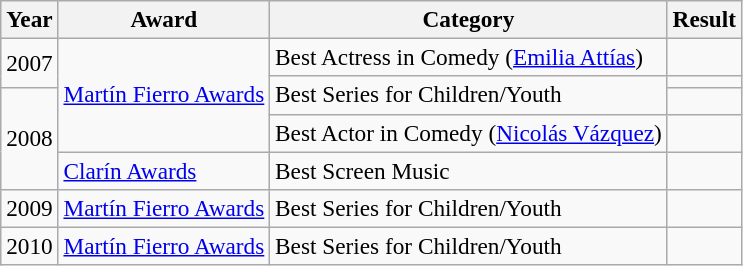<table class="sortable wikitable" style="font-size:97%;">
<tr>
<th>Year</th>
<th>Award</th>
<th>Category</th>
<th>Result</th>
</tr>
<tr>
<td rowspan="2">2007</td>
<td rowspan="4"><a href='#'>Martín Fierro Awards</a></td>
<td>Best Actress in Comedy (<a href='#'>Emilia Attías</a>)</td>
<td></td>
</tr>
<tr>
<td rowspan="2">Best Series for Children/Youth</td>
<td></td>
</tr>
<tr>
<td rowspan="3">2008</td>
<td></td>
</tr>
<tr>
<td>Best Actor in Comedy (<a href='#'>Nicolás Vázquez</a>)</td>
<td></td>
</tr>
<tr>
<td><a href='#'>Clarín Awards</a></td>
<td>Best Screen Music</td>
<td></td>
</tr>
<tr>
<td>2009</td>
<td><a href='#'>Martín Fierro Awards</a></td>
<td>Best Series for Children/Youth</td>
<td></td>
</tr>
<tr>
<td>2010</td>
<td><a href='#'>Martín Fierro Awards</a></td>
<td>Best Series for Children/Youth</td>
<td></td>
</tr>
</table>
